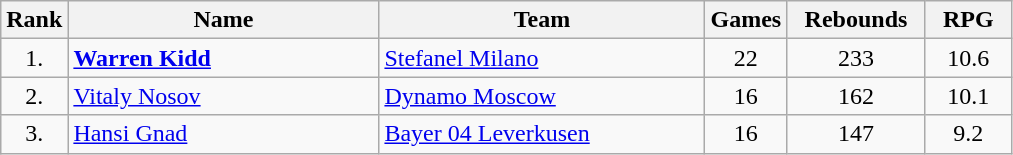<table class="wikitable" style="text-align: center;">
<tr>
<th>Rank</th>
<th width=200>Name</th>
<th width=210>Team</th>
<th>Games</th>
<th width=85>Rebounds</th>
<th width=50>RPG</th>
</tr>
<tr>
<td>1.</td>
<td align="left"> <strong><a href='#'>Warren Kidd</a></strong></td>
<td align="left"> <a href='#'>Stefanel Milano</a></td>
<td>22</td>
<td>233</td>
<td>10.6</td>
</tr>
<tr>
<td>2.</td>
<td align="left"> <a href='#'>Vitaly Nosov</a></td>
<td align="left"> <a href='#'>Dynamo Moscow</a></td>
<td>16</td>
<td>162</td>
<td>10.1</td>
</tr>
<tr>
<td>3.</td>
<td align="left"> <a href='#'>Hansi Gnad</a></td>
<td align="left"> <a href='#'>Bayer 04 Leverkusen</a></td>
<td>16</td>
<td>147</td>
<td>9.2</td>
</tr>
</table>
